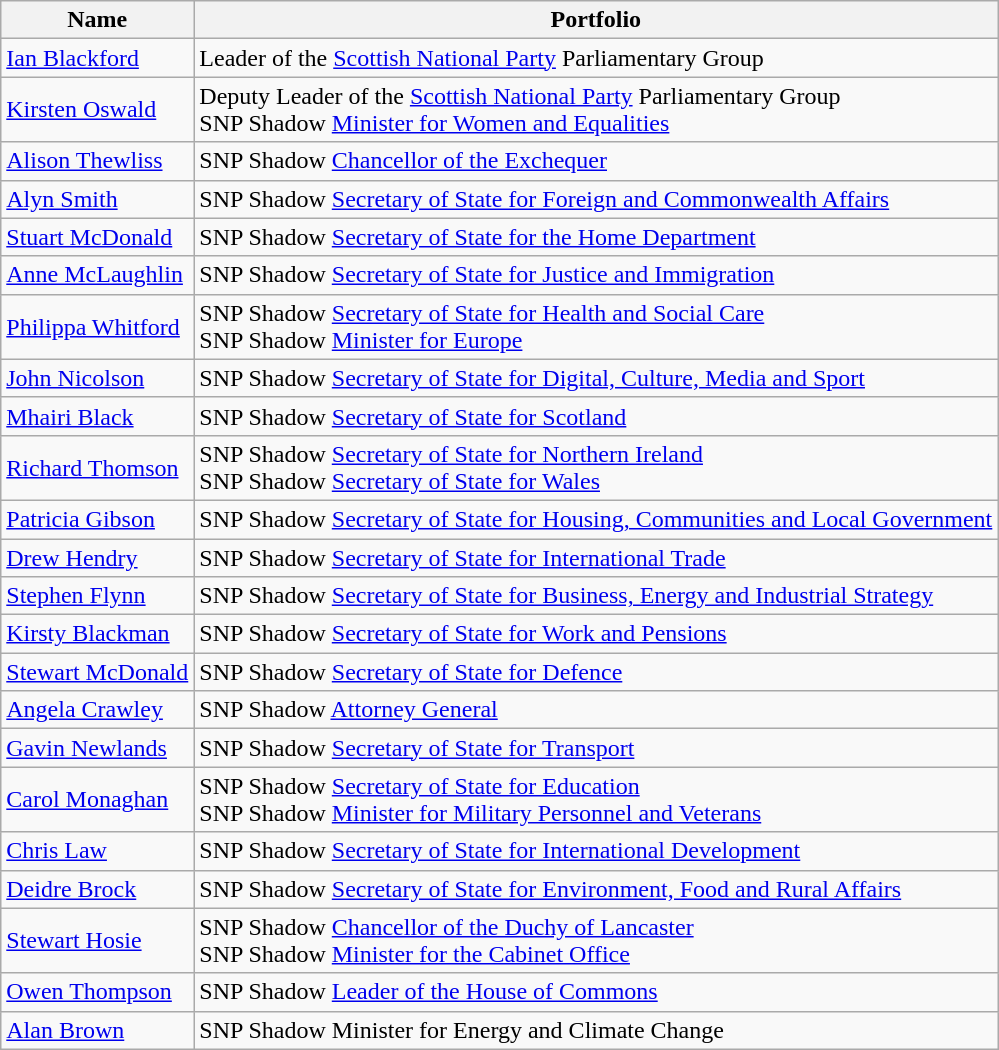<table class="wikitable">
<tr>
<th>Name</th>
<th>Portfolio</th>
</tr>
<tr>
<td> <a href='#'>Ian Blackford</a> </td>
<td>Leader of the <a href='#'>Scottish National Party</a> Parliamentary Group</td>
</tr>
<tr>
<td><a href='#'>Kirsten Oswald</a> </td>
<td>Deputy Leader of the <a href='#'>Scottish National Party</a> Parliamentary Group<br>SNP Shadow <a href='#'>Minister for Women and Equalities</a></td>
</tr>
<tr>
<td><a href='#'>Alison Thewliss</a> </td>
<td>SNP Shadow <a href='#'>Chancellor of the Exchequer</a></td>
</tr>
<tr>
<td><a href='#'>Alyn Smith</a> </td>
<td>SNP Shadow <a href='#'>Secretary of State for Foreign and Commonwealth Affairs</a></td>
</tr>
<tr>
<td><a href='#'>Stuart McDonald</a> </td>
<td>SNP Shadow <a href='#'>Secretary of State for the Home Department</a></td>
</tr>
<tr>
<td><a href='#'>Anne McLaughlin</a> </td>
<td>SNP Shadow <a href='#'>Secretary of State for Justice and Immigration</a></td>
</tr>
<tr>
<td><a href='#'>Philippa Whitford</a> </td>
<td>SNP Shadow <a href='#'>Secretary of State for Health and Social Care</a><br>SNP Shadow <a href='#'>Minister for Europe</a></td>
</tr>
<tr>
<td><a href='#'>John Nicolson</a> </td>
<td>SNP Shadow <a href='#'>Secretary of State for Digital, Culture, Media and Sport</a></td>
</tr>
<tr>
<td><a href='#'>Mhairi Black</a> </td>
<td>SNP Shadow <a href='#'>Secretary of State for Scotland</a></td>
</tr>
<tr>
<td><a href='#'>Richard Thomson</a> </td>
<td>SNP Shadow <a href='#'>Secretary of State for Northern Ireland</a><br>SNP Shadow <a href='#'>Secretary of State for Wales</a></td>
</tr>
<tr>
<td><a href='#'>Patricia Gibson</a> </td>
<td>SNP Shadow <a href='#'>Secretary of State for Housing, Communities and Local Government</a></td>
</tr>
<tr>
<td><a href='#'>Drew Hendry</a> </td>
<td>SNP Shadow <a href='#'>Secretary of State for International Trade</a></td>
</tr>
<tr>
<td><a href='#'>Stephen Flynn</a> </td>
<td>SNP Shadow <a href='#'>Secretary of State for Business, Energy and Industrial Strategy</a></td>
</tr>
<tr>
<td><a href='#'>Kirsty Blackman</a> </td>
<td>SNP Shadow <a href='#'>Secretary of State for Work and Pensions</a></td>
</tr>
<tr>
<td><a href='#'>Stewart McDonald</a> </td>
<td>SNP Shadow <a href='#'>Secretary of State for Defence</a></td>
</tr>
<tr>
<td><a href='#'>Angela Crawley</a> </td>
<td>SNP Shadow <a href='#'>Attorney General</a></td>
</tr>
<tr>
<td><a href='#'>Gavin Newlands</a> </td>
<td>SNP Shadow <a href='#'>Secretary of State for Transport</a></td>
</tr>
<tr>
<td><a href='#'>Carol Monaghan</a> </td>
<td>SNP Shadow <a href='#'>Secretary of State for Education</a><br>SNP Shadow <a href='#'>Minister for Military Personnel and Veterans</a></td>
</tr>
<tr>
<td><a href='#'>Chris Law</a> </td>
<td>SNP Shadow <a href='#'>Secretary of State for International Development</a></td>
</tr>
<tr>
<td><a href='#'>Deidre Brock</a> </td>
<td>SNP Shadow <a href='#'>Secretary of State for Environment, Food and Rural Affairs</a></td>
</tr>
<tr>
<td> <a href='#'>Stewart Hosie</a> </td>
<td>SNP Shadow <a href='#'>Chancellor of the Duchy of Lancaster</a><br>SNP Shadow <a href='#'>Minister for the Cabinet Office</a></td>
</tr>
<tr>
<td><a href='#'>Owen Thompson</a> </td>
<td>SNP Shadow <a href='#'>Leader of the House of Commons</a></td>
</tr>
<tr>
<td><a href='#'>Alan Brown</a> </td>
<td>SNP Shadow Minister for Energy and Climate Change</td>
</tr>
</table>
